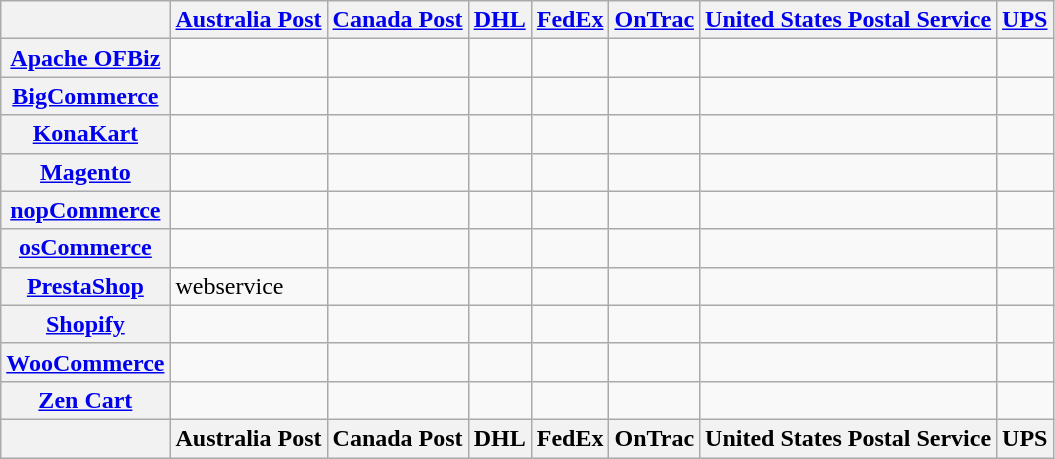<table class="wikitable sortable">
<tr>
<th scope="row"></th>
<th><a href='#'>Australia Post</a></th>
<th><a href='#'>Canada Post</a></th>
<th><a href='#'>DHL</a></th>
<th><a href='#'>FedEx</a></th>
<th><a href='#'>OnTrac</a></th>
<th><a href='#'>United States Postal Service</a></th>
<th><a href='#'>UPS</a></th>
</tr>
<tr>
<th scope="row"><a href='#'>Apache OFBiz</a></th>
<td></td>
<td></td>
<td></td>
<td></td>
<td></td>
<td></td>
<td></td>
</tr>
<tr>
<th scope="row"><a href='#'>BigCommerce</a></th>
<td></td>
<td></td>
<td></td>
<td></td>
<td></td>
<td></td>
<td></td>
</tr>
<tr>
<th scope="row"><a href='#'>KonaKart</a></th>
<td></td>
<td></td>
<td></td>
<td></td>
<td></td>
<td></td>
<td></td>
</tr>
<tr>
<th scope="row"><a href='#'>Magento</a></th>
<td></td>
<td></td>
<td></td>
<td></td>
<td></td>
<td></td>
<td></td>
</tr>
<tr>
<th scope="row"><a href='#'>nopCommerce</a></th>
<td></td>
<td></td>
<td></td>
<td></td>
<td></td>
<td></td>
<td></td>
</tr>
<tr>
<th scope="row"><a href='#'>osCommerce</a></th>
<td></td>
<td></td>
<td></td>
<td></td>
<td></td>
<td></td>
<td></td>
</tr>
<tr>
<th scope="row"><a href='#'>PrestaShop</a></th>
<td>webservice</td>
<td></td>
<td></td>
<td></td>
<td></td>
<td></td>
<td></td>
</tr>
<tr>
<th scope="row"><a href='#'>Shopify</a></th>
<td></td>
<td></td>
<td></td>
<td></td>
<td></td>
<td></td>
<td></td>
</tr>
<tr>
<th scope="row"><a href='#'>WooCommerce</a></th>
<td></td>
<td></td>
<td></td>
<td></td>
<td></td>
<td></td>
<td></td>
</tr>
<tr>
<th scope="row"><a href='#'>Zen Cart</a></th>
<td></td>
<td></td>
<td></td>
<td></td>
<td></td>
<td></td>
<td></td>
</tr>
<tr class="sortbottom">
<th></th>
<th>Australia Post</th>
<th>Canada Post</th>
<th>DHL</th>
<th>FedEx</th>
<th>OnTrac</th>
<th>United States Postal Service</th>
<th>UPS</th>
</tr>
</table>
